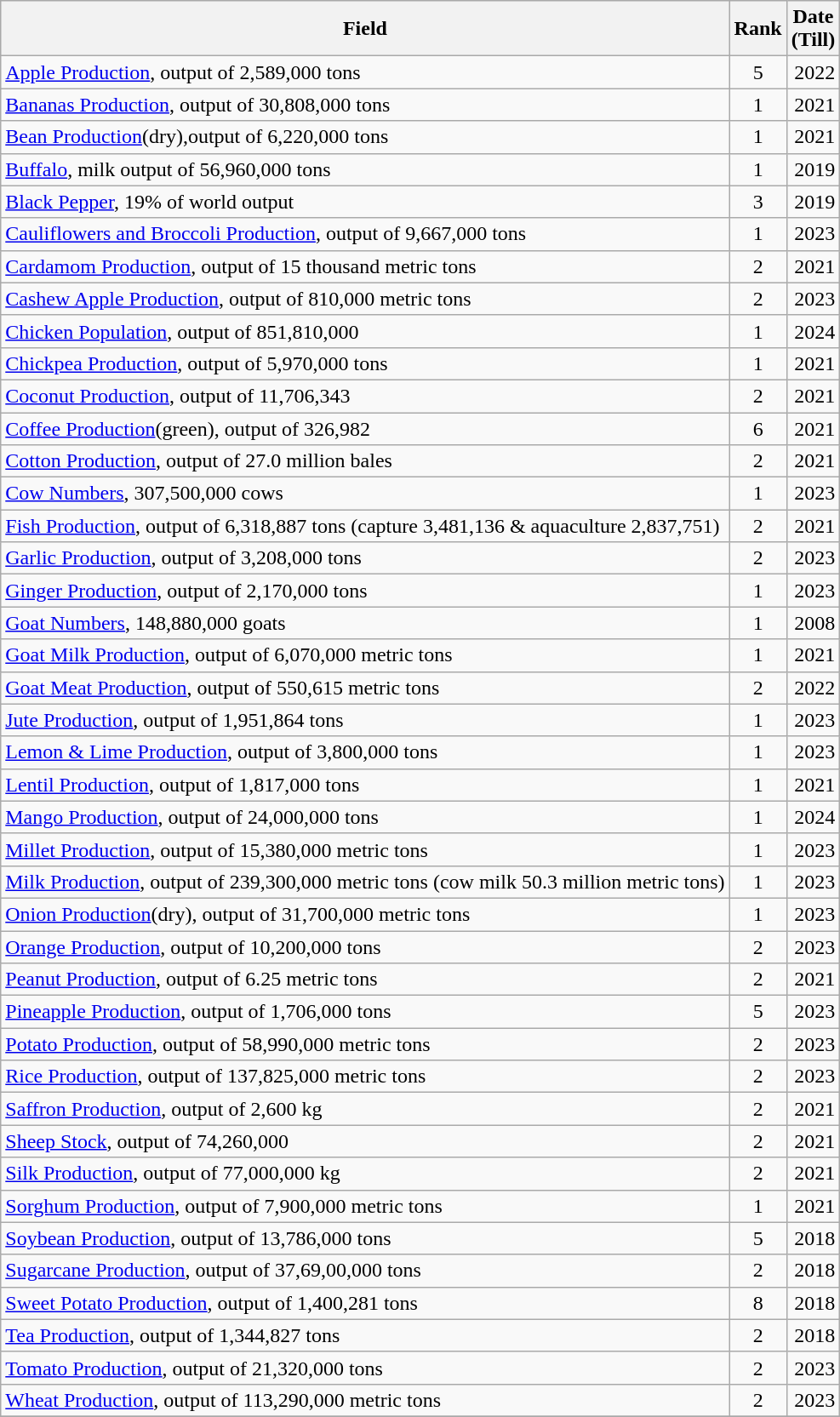<table class="wikitable sortable">
<tr style="background:#ececec;">
<th>Field</th>
<th>Rank</th>
<th>Date<br>(Till)</th>
</tr>
<tr>
<td><a href='#'>Apple Production</a>, output of 2,589,000 tons</td>
<td style="text-align:center;">5</td>
<td align="right">2022 </td>
</tr>
<tr>
<td><a href='#'>Bananas Production</a>, output of 30,808,000 tons</td>
<td style="text-align:center;">1</td>
<td align="right">2021</td>
</tr>
<tr>
<td><a href='#'>Bean Production</a>(dry),output of 6,220,000 tons</td>
<td style="text-align:center;">1</td>
<td align="right">2021</td>
</tr>
<tr>
<td><a href='#'>Buffalo</a>, milk output of 56,960,000 tons</td>
<td style="text-align:center;">1</td>
<td align="right">2019</td>
</tr>
<tr>
<td><a href='#'>Black Pepper</a>, 19% of world output</td>
<td style="text-align:center;">3</td>
<td align="right">2019</td>
</tr>
<tr>
<td><a href='#'>Cauliflowers and Broccoli Production</a>, output of 9,667,000 tons</td>
<td style="text-align:center;">1</td>
<td align="right">2023</td>
</tr>
<tr>
<td><a href='#'>Cardamom Production</a>, output of 15 thousand metric tons</td>
<td style="text-align:center;">2</td>
<td align="right">2021</td>
</tr>
<tr>
<td><a href='#'>Cashew Apple Production</a>, output of 810,000 metric tons</td>
<td style="text-align:center;">2</td>
<td align="right">2023 </td>
</tr>
<tr>
<td><a href='#'>Chicken Population</a>, output of 851,810,000</td>
<td style="text-align:center;">1</td>
<td align="right">2024 </td>
</tr>
<tr>
<td><a href='#'>Chickpea Production</a>, output of 5,970,000 tons</td>
<td style="text-align:center;">1</td>
<td align="right">2021</td>
</tr>
<tr>
<td><a href='#'>Coconut Production</a>, output of 11,706,343</td>
<td style="text-align:center;">2</td>
<td align="right">2021</td>
</tr>
<tr>
<td><a href='#'>Coffee Production</a>(green), output of 326,982</td>
<td style="text-align:center;">6</td>
<td align="right">2021</td>
</tr>
<tr>
<td><a href='#'>Cotton Production</a>, output of 27.0 million bales</td>
<td style="text-align:center;">2</td>
<td align="right">2021</td>
</tr>
<tr>
<td><a href='#'>Cow Numbers</a>, 307,500,000 cows</td>
<td style="text-align:center;">1</td>
<td align="right">2023</td>
</tr>
<tr>
<td><a href='#'>Fish Production</a>, output of 6,318,887 tons (capture 3,481,136 & aquaculture 2,837,751)</td>
<td style="text-align:center;">2</td>
<td align="right">2021</td>
</tr>
<tr>
<td><a href='#'>Garlic Production</a>, output of 3,208,000 tons</td>
<td style="text-align:center;">2</td>
<td align="right">2023</td>
</tr>
<tr>
<td><a href='#'>Ginger Production</a>, output of 2,170,000 tons</td>
<td style="text-align:center;">1</td>
<td align="right">2023</td>
</tr>
<tr>
<td><a href='#'>Goat Numbers</a>, 148,880,000 goats</td>
<td style="text-align:center;">1</td>
<td align="right">2008</td>
</tr>
<tr>
<td><a href='#'>Goat Milk Production</a>, output of 6,070,000 metric tons</td>
<td style="text-align:center;">1</td>
<td align="right">2021</td>
</tr>
<tr>
<td><a href='#'>Goat Meat Production</a>, output of 550,615 metric tons</td>
<td style="text-align:center;">2</td>
<td align="right">2022</td>
</tr>
<tr>
<td><a href='#'>Jute Production</a>, output of 1,951,864 tons</td>
<td style="text-align:center;">1</td>
<td align="right">2023</td>
</tr>
<tr>
<td><a href='#'>Lemon & Lime Production</a>, output of 3,800,000 tons</td>
<td style="text-align:center;">1</td>
<td align="right">2023</td>
</tr>
<tr>
<td><a href='#'>Lentil Production</a>, output of 1,817,000 tons</td>
<td style="text-align:center;">1</td>
<td align="right">2021</td>
</tr>
<tr>
<td><a href='#'>Mango Production</a>, output of 24,000,000 tons</td>
<td style="text-align:center;">1</td>
<td align="right">2024</td>
</tr>
<tr>
<td><a href='#'>Millet Production</a>, output of 15,380,000 metric tons</td>
<td style="text-align:center;">1</td>
<td align="right">2023</td>
</tr>
<tr>
<td><a href='#'>Milk Production</a>, output of 239,300,000 metric tons (cow milk 50.3 million metric tons)</td>
<td style="text-align:center;">1</td>
<td align="right">2023</td>
</tr>
<tr>
<td><a href='#'>Onion Production</a>(dry), output of 31,700,000 metric tons</td>
<td style="text-align:center;">1</td>
<td align="right">2023</td>
</tr>
<tr>
<td><a href='#'>Orange Production</a>, output of 10,200,000 tons</td>
<td style="text-align:center;">2</td>
<td align="right">2023</td>
</tr>
<tr>
<td><a href='#'>Peanut Production</a>, output of 6.25 metric tons</td>
<td style="text-align:center;">2</td>
<td align="right">2021</td>
</tr>
<tr>
<td><a href='#'>Pineapple Production</a>, output of 1,706,000 tons</td>
<td style="text-align:center;">5</td>
<td align="right">2023</td>
</tr>
<tr>
<td><a href='#'>Potato Production</a>, output of 58,990,000 metric tons</td>
<td style="text-align:center;">2</td>
<td align="right">2023</td>
</tr>
<tr>
<td><a href='#'>Rice Production</a>, output of 137,825,000 metric tons</td>
<td style="text-align:center;">2</td>
<td align="right">2023</td>
</tr>
<tr>
<td><a href='#'>Saffron Production</a>, output of 2,600 kg</td>
<td style="text-align:center;">2</td>
<td align="right">2021</td>
</tr>
<tr>
<td><a href='#'>Sheep Stock</a>, output of 74,260,000</td>
<td style="text-align:center;">2</td>
<td align="right">2021</td>
</tr>
<tr>
<td><a href='#'>Silk Production</a>, output of 77,000,000 kg</td>
<td style="text-align:center;">2</td>
<td align="right">2021</td>
</tr>
<tr>
<td><a href='#'>Sorghum Production</a>, output of 7,900,000 metric tons</td>
<td style="text-align:center;">1</td>
<td align="right">2021</td>
</tr>
<tr>
<td><a href='#'>Soybean Production</a>, output of 13,786,000 tons</td>
<td style="text-align:center;">5</td>
<td align="right">2018</td>
</tr>
<tr>
<td><a href='#'>Sugarcane Production</a>, output of 37,69,00,000 tons</td>
<td style="text-align:center;">2</td>
<td align="right">2018</td>
</tr>
<tr>
<td><a href='#'>Sweet Potato Production</a>, output of 1,400,281 tons</td>
<td style="text-align:center;">8</td>
<td align="right">2018</td>
</tr>
<tr>
<td><a href='#'>Tea Production</a>, output of 1,344,827 tons</td>
<td style="text-align:center;">2</td>
<td align="right">2018</td>
</tr>
<tr>
<td><a href='#'>Tomato Production</a>, output of 21,320,000 tons</td>
<td style="text-align:center;">2</td>
<td align="right">2023</td>
</tr>
<tr>
<td><a href='#'>Wheat Production</a>, output of 113,290,000 metric tons</td>
<td style="text-align:center;">2</td>
<td align="right">2023</td>
</tr>
<tr>
</tr>
</table>
